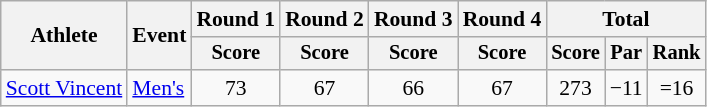<table class=wikitable style=font-size:90%;text-align:center>
<tr>
<th rowspan=2>Athlete</th>
<th rowspan=2>Event</th>
<th>Round 1</th>
<th>Round 2</th>
<th>Round 3</th>
<th>Round 4</th>
<th colspan=3>Total</th>
</tr>
<tr style=font-size:95%>
<th>Score</th>
<th>Score</th>
<th>Score</th>
<th>Score</th>
<th>Score</th>
<th>Par</th>
<th>Rank</th>
</tr>
<tr>
<td align=left><a href='#'>Scott Vincent</a></td>
<td align=left><a href='#'>Men's</a></td>
<td>73</td>
<td>67</td>
<td>66</td>
<td>67</td>
<td>273</td>
<td>−11</td>
<td>=16</td>
</tr>
</table>
